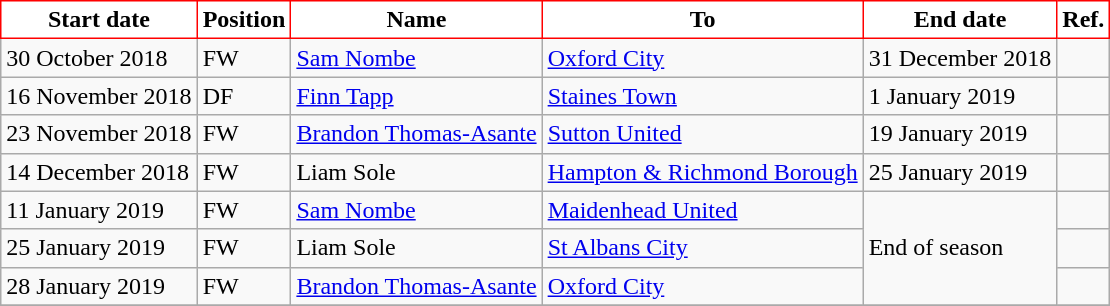<table class="wikitable">
<tr>
<th style="background:#FFFFFF; color:black; border:1px solid red;">Start date</th>
<th style="background:#FFFFFF; color:black; border:1px solid red;">Position</th>
<th style="background:#FFFFFF; color:black; border:1px solid red;">Name</th>
<th style="background:#FFFFFF; color:black; border:1px solid red;">To</th>
<th style="background:#FFFFFF; color:black; border:1px solid red;">End date</th>
<th style="background:#FFFFFF; color:black; border:1px solid red;">Ref.</th>
</tr>
<tr>
<td>30 October 2018</td>
<td>FW</td>
<td> <a href='#'>Sam Nombe</a></td>
<td><a href='#'>Oxford City</a></td>
<td>31 December 2018</td>
<td></td>
</tr>
<tr>
<td>16 November 2018</td>
<td>DF</td>
<td> <a href='#'>Finn Tapp</a></td>
<td><a href='#'>Staines Town</a></td>
<td>1 January 2019</td>
<td></td>
</tr>
<tr>
<td>23 November 2018</td>
<td>FW</td>
<td> <a href='#'>Brandon Thomas-Asante</a></td>
<td><a href='#'>Sutton United</a></td>
<td>19 January 2019</td>
<td></td>
</tr>
<tr>
<td>14 December 2018</td>
<td>FW</td>
<td> Liam Sole</td>
<td><a href='#'>Hampton & Richmond Borough</a></td>
<td>25 January 2019</td>
<td></td>
</tr>
<tr>
<td>11 January 2019</td>
<td>FW</td>
<td> <a href='#'>Sam Nombe</a></td>
<td><a href='#'>Maidenhead United</a></td>
<td rowspan="3">End of season</td>
<td></td>
</tr>
<tr>
<td>25 January 2019</td>
<td>FW</td>
<td> Liam Sole</td>
<td><a href='#'>St Albans City</a></td>
<td></td>
</tr>
<tr>
<td>28 January 2019</td>
<td>FW</td>
<td> <a href='#'>Brandon Thomas-Asante</a></td>
<td><a href='#'>Oxford City</a></td>
<td></td>
</tr>
<tr>
</tr>
</table>
